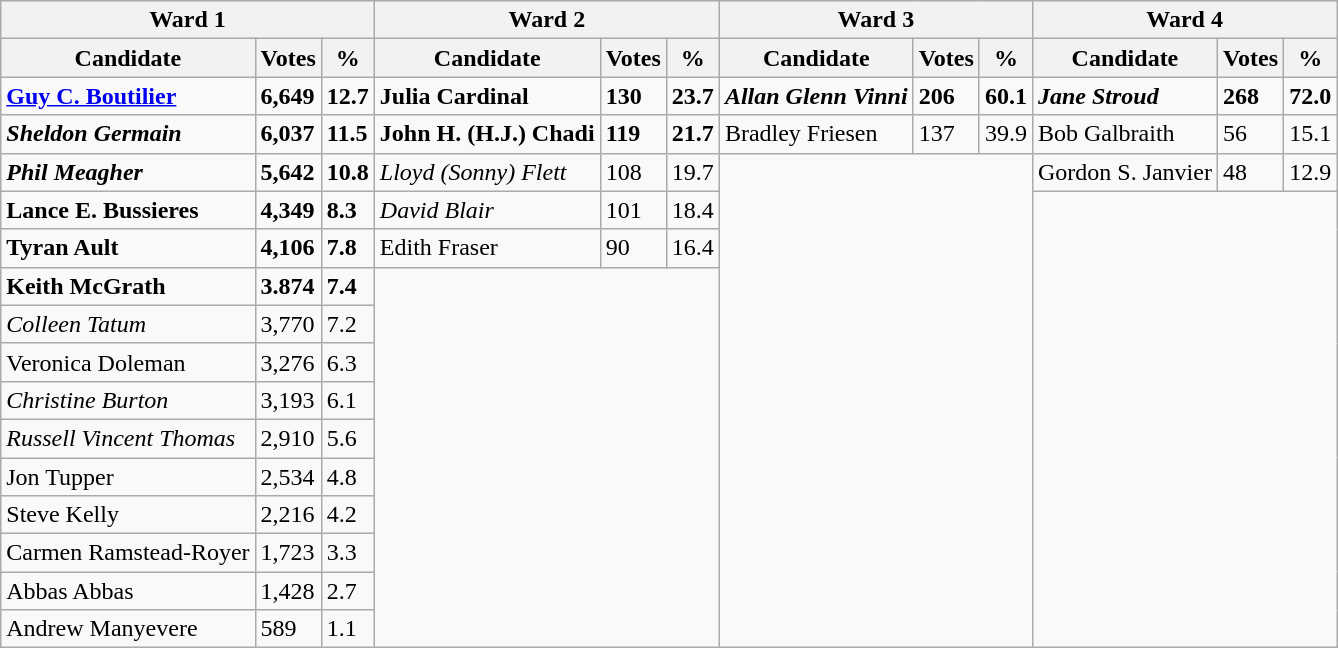<table class="wikitable">
<tr>
<th colspan=3>Ward 1</th>
<th colspan=3>Ward 2</th>
<th colspan=3>Ward 3</th>
<th colspan=3>Ward 4</th>
</tr>
<tr>
<th>Candidate</th>
<th>Votes</th>
<th>%</th>
<th>Candidate</th>
<th>Votes</th>
<th>%</th>
<th>Candidate</th>
<th>Votes</th>
<th>%</th>
<th>Candidate</th>
<th>Votes</th>
<th>%</th>
</tr>
<tr>
<td><strong><a href='#'>Guy C. Boutilier</a></strong></td>
<td><strong>6,649</strong></td>
<td><strong>12.7</strong></td>
<td><strong>Julia Cardinal</strong></td>
<td><strong>130</strong></td>
<td><strong>23.7</strong></td>
<td><strong><em>Allan Glenn Vinni</em></strong></td>
<td><strong>206</strong></td>
<td><strong>60.1</strong></td>
<td><strong><em>Jane Stroud</em></strong></td>
<td><strong>268</strong></td>
<td><strong>72.0</strong></td>
</tr>
<tr>
<td><strong><em>Sheldon Germain</em></strong></td>
<td><strong>6,037</strong></td>
<td><strong>11.5</strong></td>
<td><strong>John H. (H.J.) Chadi</strong></td>
<td><strong>119</strong></td>
<td><strong>21.7</strong></td>
<td>Bradley Friesen</td>
<td>137</td>
<td>39.9</td>
<td>Bob Galbraith</td>
<td>56</td>
<td>15.1</td>
</tr>
<tr>
<td><strong><em>Phil Meagher</em></strong></td>
<td><strong>5,642</strong></td>
<td><strong>10.8</strong></td>
<td><em>Lloyd (Sonny) Flett</em></td>
<td>108</td>
<td>19.7</td>
<td colspan=3 rowspan=14></td>
<td>Gordon S. Janvier</td>
<td>48</td>
<td>12.9</td>
</tr>
<tr>
<td><strong>Lance E. Bussieres</strong></td>
<td><strong>4,349</strong></td>
<td><strong>8.3</strong></td>
<td><em>David Blair</em></td>
<td>101</td>
<td>18.4</td>
<td colspan=3 rowspan=13></td>
</tr>
<tr>
<td><strong>Tyran Ault</strong></td>
<td><strong>4,106</strong></td>
<td><strong>7.8</strong></td>
<td>Edith Fraser</td>
<td>90</td>
<td>16.4</td>
</tr>
<tr>
<td><strong>Keith McGrath</strong></td>
<td><strong>3.874</strong></td>
<td><strong>7.4</strong></td>
<td colspan=3 rowspan=10></td>
</tr>
<tr>
<td><em>Colleen Tatum</em></td>
<td>3,770</td>
<td>7.2</td>
</tr>
<tr>
<td>Veronica Doleman</td>
<td>3,276</td>
<td>6.3</td>
</tr>
<tr>
<td><em>Christine Burton</em></td>
<td>3,193</td>
<td>6.1</td>
</tr>
<tr>
<td><em>Russell Vincent Thomas</em></td>
<td>2,910</td>
<td>5.6</td>
</tr>
<tr>
<td>Jon Tupper</td>
<td>2,534</td>
<td>4.8</td>
</tr>
<tr>
<td>Steve Kelly</td>
<td>2,216</td>
<td>4.2</td>
</tr>
<tr>
<td>Carmen Ramstead-Royer</td>
<td>1,723</td>
<td>3.3</td>
</tr>
<tr>
<td>Abbas Abbas</td>
<td>1,428</td>
<td>2.7</td>
</tr>
<tr>
<td>Andrew Manyevere</td>
<td>589</td>
<td>1.1</td>
</tr>
</table>
